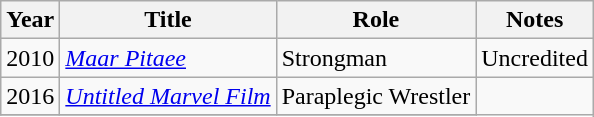<table class="wikitable sortable">
<tr>
<th>Year</th>
<th>Title</th>
<th>Role</th>
<th class="unsortable">Notes</th>
</tr>
<tr>
<td>2010</td>
<td><em><a href='#'>Maar Pitaee</a></em></td>
<td>Strongman</td>
<td>Uncredited</td>
</tr>
<tr>
<td>2016</td>
<td><em><a href='#'>Untitled Marvel Film</a></em></td>
<td>Paraplegic Wrestler</td>
</tr>
<tr>
</tr>
</table>
